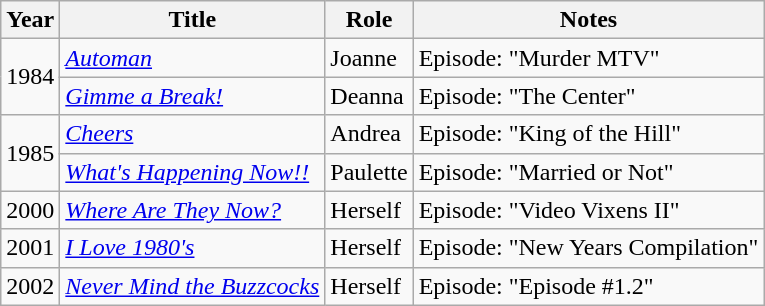<table class="wikitable sortable">
<tr>
<th>Year</th>
<th>Title</th>
<th>Role</th>
<th>Notes</th>
</tr>
<tr>
<td rowspan="2">1984</td>
<td><em><a href='#'>Automan</a></em></td>
<td>Joanne</td>
<td>Episode: "Murder MTV"</td>
</tr>
<tr>
<td><em><a href='#'>Gimme a Break!</a></em></td>
<td>Deanna</td>
<td>Episode: "The Center"</td>
</tr>
<tr>
<td rowspan="2">1985</td>
<td><em><a href='#'>Cheers</a></em></td>
<td>Andrea</td>
<td>Episode: "King of the Hill"</td>
</tr>
<tr>
<td><em><a href='#'>What's Happening Now!!</a></em></td>
<td>Paulette</td>
<td>Episode: "Married or Not"</td>
</tr>
<tr>
<td>2000</td>
<td><em><a href='#'>Where Are They Now?</a></em></td>
<td>Herself</td>
<td>Episode: "Video Vixens II"</td>
</tr>
<tr>
<td>2001</td>
<td><em><a href='#'>I Love 1980's</a></em></td>
<td>Herself</td>
<td>Episode: "New Years Compilation"</td>
</tr>
<tr>
<td>2002</td>
<td><em><a href='#'>Never Mind the Buzzcocks</a></em></td>
<td>Herself</td>
<td>Episode: "Episode #1.2"</td>
</tr>
</table>
